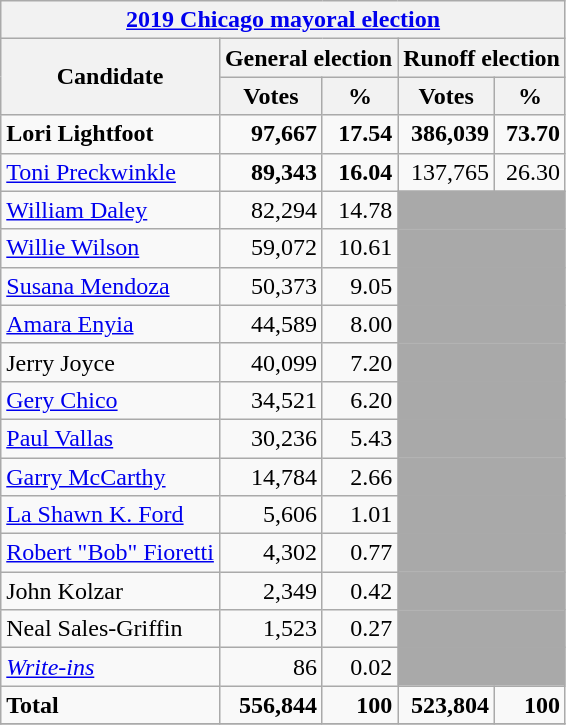<table class=wikitable>
<tr>
<th colspan=5><a href='#'>2019 Chicago mayoral election</a></th>
</tr>
<tr>
<th colspan=1 rowspan=2>Candidate</th>
<th colspan=2>General election</th>
<th colspan=2><strong>Runoff election</strong></th>
</tr>
<tr>
<th>Votes</th>
<th>%</th>
<th>Votes</th>
<th>%</th>
</tr>
<tr>
<td><strong>Lori Lightfoot</strong></td>
<td align="right"><strong>97,667</strong></td>
<td align="right"><strong>17.54</strong></td>
<td align="right"><strong>386,039</strong></td>
<td align="right"><strong>73.70</strong></td>
</tr>
<tr>
<td><a href='#'>Toni Preckwinkle</a></td>
<td align="right"><strong>89,343</strong></td>
<td align="right"><strong>16.04</strong></td>
<td align="right">137,765</td>
<td align="right">26.30</td>
</tr>
<tr>
<td><a href='#'>William Daley</a></td>
<td align="right">82,294</td>
<td align="right">14.78</td>
<td colspan=2 bgcolor=darkgray></td>
</tr>
<tr>
<td><a href='#'>Willie Wilson</a></td>
<td align="right">59,072</td>
<td align="right">10.61</td>
<td colspan=2 bgcolor=darkgray></td>
</tr>
<tr>
<td><a href='#'>Susana Mendoza</a></td>
<td align="right">50,373</td>
<td align="right">9.05</td>
<td colspan=2 bgcolor=darkgray></td>
</tr>
<tr>
<td><a href='#'>Amara Enyia</a></td>
<td align="right">44,589</td>
<td align="right">8.00</td>
<td colspan=2 bgcolor=darkgray></td>
</tr>
<tr>
<td>Jerry Joyce</td>
<td align="right">40,099</td>
<td align="right">7.20</td>
<td colspan=2 bgcolor=darkgray></td>
</tr>
<tr>
<td><a href='#'>Gery Chico</a></td>
<td align="right">34,521</td>
<td align="right">6.20</td>
<td colspan=2 bgcolor=darkgray></td>
</tr>
<tr>
<td><a href='#'>Paul Vallas</a></td>
<td align="right">30,236</td>
<td align="right">5.43</td>
<td colspan=2 bgcolor=darkgray></td>
</tr>
<tr>
<td><a href='#'>Garry McCarthy</a></td>
<td align="right">14,784</td>
<td align="right">2.66</td>
<td colspan=2 bgcolor=darkgray></td>
</tr>
<tr>
<td><a href='#'>La Shawn K. Ford</a></td>
<td align="right">5,606</td>
<td align="right">1.01</td>
<td colspan=2 bgcolor=darkgray></td>
</tr>
<tr>
<td><a href='#'>Robert "Bob" Fioretti</a></td>
<td align="right">4,302</td>
<td align="right">0.77</td>
<td colspan=2 bgcolor=darkgray></td>
</tr>
<tr>
<td>John Kolzar</td>
<td align="right">2,349</td>
<td align="right">0.42</td>
<td colspan=2 bgcolor=darkgray></td>
</tr>
<tr>
<td>Neal Sales-Griffin</td>
<td align="right">1,523</td>
<td align="right">0.27</td>
<td colspan=2 bgcolor=darkgray></td>
</tr>
<tr>
<td><em><a href='#'>Write-ins</a></em></td>
<td align="right">86</td>
<td align="right">0.02</td>
<td colspan=2 bgcolor=darkgray></td>
</tr>
<tr>
<td><strong>Total</strong></td>
<td align="right"><strong>556,844</strong></td>
<td align="right"><strong>100</strong></td>
<td align="right"><strong>523,804</strong></td>
<td align="right"><strong>100</strong></td>
</tr>
<tr>
</tr>
</table>
